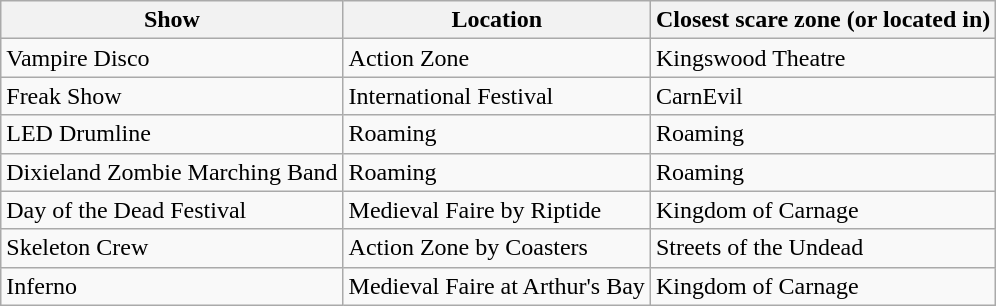<table class="wikitable">
<tr>
<th>Show</th>
<th>Location</th>
<th>Closest scare zone (or located in)</th>
</tr>
<tr>
<td>Vampire Disco</td>
<td>Action Zone</td>
<td>Kingswood Theatre</td>
</tr>
<tr>
<td>Freak Show</td>
<td>International Festival</td>
<td>CarnEvil</td>
</tr>
<tr>
<td>LED Drumline</td>
<td>Roaming</td>
<td>Roaming</td>
</tr>
<tr>
<td>Dixieland Zombie Marching Band</td>
<td>Roaming</td>
<td>Roaming</td>
</tr>
<tr>
<td>Day of the Dead Festival</td>
<td>Medieval Faire by Riptide</td>
<td>Kingdom of Carnage</td>
</tr>
<tr>
<td>Skeleton Crew</td>
<td>Action Zone by Coasters</td>
<td>Streets of the Undead</td>
</tr>
<tr>
<td>Inferno</td>
<td>Medieval Faire at Arthur's Bay</td>
<td>Kingdom of Carnage</td>
</tr>
</table>
